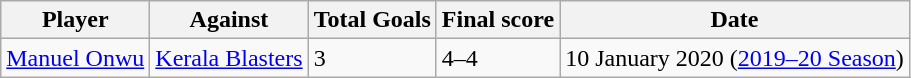<table class="wikitable">
<tr>
<th>Player</th>
<th>Against</th>
<th>Total Goals</th>
<th>Final score</th>
<th>Date</th>
</tr>
<tr>
<td> <a href='#'>Manuel Onwu</a></td>
<td><a href='#'>Kerala Blasters</a></td>
<td>3</td>
<td>4–4</td>
<td>10 January 2020 (<a href='#'>2019–20 Season</a>)</td>
</tr>
</table>
